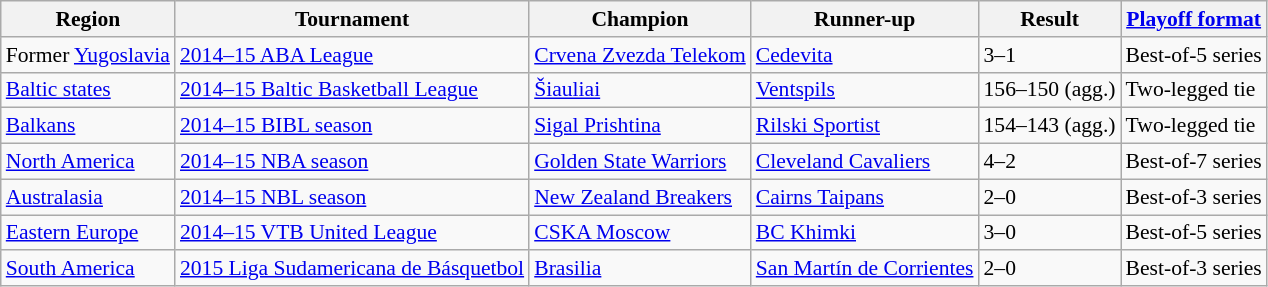<table class=wikitable style="font-size:90%;">
<tr>
<th>Region</th>
<th>Tournament</th>
<th><strong>Champion</strong></th>
<th>Runner-up</th>
<th>Result</th>
<th><a href='#'>Playoff format</a></th>
</tr>
<tr>
<td>Former <a href='#'>Yugoslavia</a></td>
<td><a href='#'>2014–15 ABA League</a></td>
<td><a href='#'>Crvena Zvezda Telekom</a></td>
<td><a href='#'>Cedevita</a></td>
<td>3–1</td>
<td>Best-of-5 series</td>
</tr>
<tr>
<td><a href='#'>Baltic states</a></td>
<td><a href='#'>2014–15 Baltic Basketball League</a></td>
<td><a href='#'>Šiauliai</a></td>
<td><a href='#'>Ventspils</a></td>
<td>156–150 (agg.)</td>
<td>Two-legged tie</td>
</tr>
<tr>
<td><a href='#'>Balkans</a></td>
<td><a href='#'>2014–15 BIBL season</a></td>
<td><a href='#'>Sigal Prishtina</a></td>
<td><a href='#'>Rilski Sportist</a></td>
<td>154–143 (agg.)</td>
<td>Two-legged tie</td>
</tr>
<tr>
<td><a href='#'>North America</a></td>
<td><a href='#'>2014–15 NBA season</a></td>
<td><a href='#'>Golden State Warriors</a></td>
<td> <a href='#'>Cleveland Cavaliers</a></td>
<td>4–2</td>
<td>Best-of-7 series</td>
</tr>
<tr>
<td><a href='#'>Australasia</a></td>
<td><a href='#'>2014–15 NBL season</a></td>
<td><a href='#'>New Zealand Breakers</a></td>
<td><a href='#'>Cairns Taipans</a></td>
<td>2–0</td>
<td>Best-of-3 series</td>
</tr>
<tr>
<td><a href='#'>Eastern Europe</a></td>
<td><a href='#'>2014–15 VTB United League</a></td>
<td> <a href='#'>CSKA Moscow</a></td>
<td><a href='#'>BC Khimki</a></td>
<td>3–0</td>
<td>Best-of-5 series</td>
</tr>
<tr>
<td><a href='#'>South America</a></td>
<td><a href='#'>2015 Liga Sudamericana de Básquetbol</a></td>
<td> <a href='#'>Brasilia</a></td>
<td> <a href='#'>San Martín de Corrientes</a></td>
<td>2–0</td>
<td>Best-of-3 series</td>
</tr>
</table>
